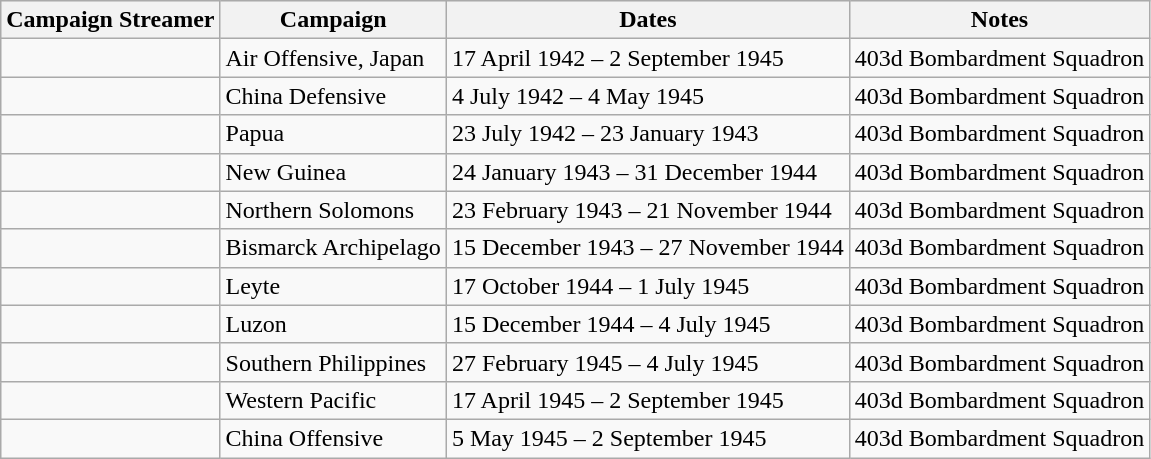<table class="wikitable">
<tr style="background:#efefef;">
<th>Campaign Streamer</th>
<th>Campaign</th>
<th>Dates</th>
<th>Notes</th>
</tr>
<tr>
<td></td>
<td>Air Offensive, Japan</td>
<td>17 April 1942 – 2 September 1945</td>
<td>403d Bombardment Squadron</td>
</tr>
<tr>
<td></td>
<td>China Defensive</td>
<td>4 July 1942 – 4 May 1945</td>
<td>403d Bombardment Squadron</td>
</tr>
<tr>
<td></td>
<td>Papua</td>
<td>23 July 1942 – 23 January 1943</td>
<td>403d Bombardment Squadron</td>
</tr>
<tr>
<td></td>
<td>New Guinea</td>
<td>24 January 1943 – 31 December 1944</td>
<td>403d Bombardment Squadron</td>
</tr>
<tr>
<td></td>
<td>Northern Solomons</td>
<td>23 February 1943 – 21 November 1944</td>
<td>403d Bombardment Squadron</td>
</tr>
<tr>
<td></td>
<td>Bismarck Archipelago</td>
<td>15 December 1943 – 27 November 1944</td>
<td>403d Bombardment Squadron</td>
</tr>
<tr>
<td></td>
<td>Leyte</td>
<td>17 October 1944 – 1 July 1945</td>
<td>403d Bombardment Squadron</td>
</tr>
<tr>
<td></td>
<td>Luzon</td>
<td>15 December 1944 – 4 July 1945</td>
<td>403d Bombardment Squadron</td>
</tr>
<tr>
<td></td>
<td>Southern Philippines</td>
<td>27 February 1945 – 4 July 1945</td>
<td>403d Bombardment Squadron</td>
</tr>
<tr>
<td></td>
<td>Western Pacific</td>
<td>17 April 1945 – 2 September 1945</td>
<td>403d Bombardment Squadron</td>
</tr>
<tr>
<td></td>
<td>China Offensive</td>
<td>5 May 1945 – 2 September 1945</td>
<td>403d Bombardment Squadron</td>
</tr>
</table>
